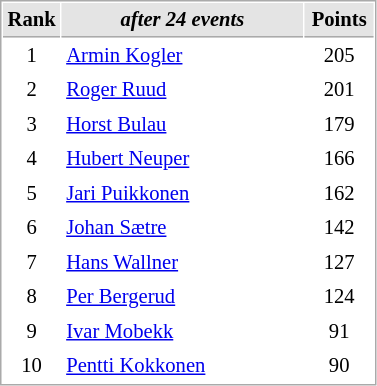<table cellspacing="1" cellpadding="3" style="border:1px solid #AAAAAA;font-size:86%">
<tr bgcolor="#E4E4E4">
<th style="border-bottom:1px solid #AAAAAA" width=10>Rank</th>
<th style="border-bottom:1px solid #AAAAAA" width=155><em>after 24 events</em></th>
<th style="border-bottom:1px solid #AAAAAA" width=40>Points</th>
</tr>
<tr>
<td align=center>1</td>
<td> <a href='#'>Armin Kogler</a></td>
<td align=center>205</td>
</tr>
<tr>
<td align=center>2</td>
<td> <a href='#'>Roger Ruud</a></td>
<td align=center>201</td>
</tr>
<tr>
<td align=center>3</td>
<td> <a href='#'>Horst Bulau</a></td>
<td align=center>179</td>
</tr>
<tr>
<td align=center>4</td>
<td> <a href='#'>Hubert Neuper</a></td>
<td align=center>166</td>
</tr>
<tr>
<td align=center>5</td>
<td> <a href='#'>Jari Puikkonen</a></td>
<td align=center>162</td>
</tr>
<tr>
<td align=center>6</td>
<td> <a href='#'>Johan Sætre</a></td>
<td align=center>142</td>
</tr>
<tr>
<td align=center>7</td>
<td> <a href='#'>Hans Wallner</a></td>
<td align=center>127</td>
</tr>
<tr>
<td align=center>8</td>
<td> <a href='#'>Per Bergerud</a></td>
<td align=center>124</td>
</tr>
<tr>
<td align=center>9</td>
<td> <a href='#'>Ivar Mobekk</a></td>
<td align=center>91</td>
</tr>
<tr>
<td align=center>10</td>
<td> <a href='#'>Pentti Kokkonen</a></td>
<td align=center>90</td>
</tr>
</table>
